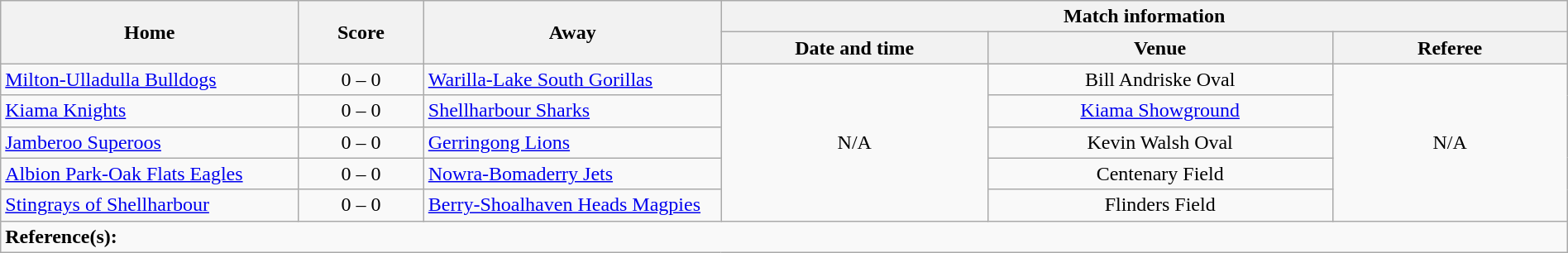<table class="wikitable" width="100% text-align:center;">
<tr>
<th rowspan="2" width="19%">Home</th>
<th rowspan="2" width="8%">Score</th>
<th rowspan="2" width="19%">Away</th>
<th colspan="3">Match information</th>
</tr>
<tr bgcolor="#CCCCCC">
<th width="17%">Date and time</th>
<th width="22%">Venue</th>
<th>Referee</th>
</tr>
<tr>
<td> <a href='#'>Milton-Ulladulla Bulldogs</a></td>
<td style="text-align:center;">0 – 0</td>
<td> <a href='#'>Warilla-Lake South Gorillas</a></td>
<td rowspan="5" style="text-align:center;">N/A</td>
<td style="text-align:center;">Bill Andriske Oval</td>
<td rowspan="5" style="text-align:center;">N/A</td>
</tr>
<tr>
<td> <a href='#'>Kiama Knights</a></td>
<td style="text-align:center;">0 – 0</td>
<td> <a href='#'>Shellharbour Sharks</a></td>
<td style="text-align:center;"><a href='#'>Kiama Showground</a></td>
</tr>
<tr>
<td> <a href='#'>Jamberoo Superoos</a></td>
<td style="text-align:center;">0 – 0</td>
<td> <a href='#'>Gerringong Lions</a></td>
<td style="text-align:center;">Kevin Walsh Oval</td>
</tr>
<tr>
<td> <a href='#'>Albion Park-Oak Flats Eagles</a></td>
<td style="text-align:center;">0 – 0</td>
<td> <a href='#'>Nowra-Bomaderry Jets</a></td>
<td style="text-align:center;">Centenary Field</td>
</tr>
<tr>
<td> <a href='#'>Stingrays of Shellharbour</a></td>
<td style="text-align:center;">0 – 0</td>
<td> <a href='#'>Berry-Shoalhaven Heads Magpies</a></td>
<td style="text-align:center;">Flinders Field</td>
</tr>
<tr>
<td colspan="6"><strong>Reference(s):</strong></td>
</tr>
</table>
